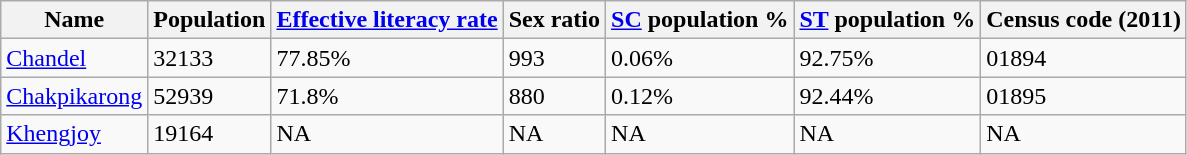<table class="wikitable sortable">
<tr>
<th>Name</th>
<th>Population</th>
<th><a href='#'>Effective literacy rate</a></th>
<th>Sex ratio</th>
<th><a href='#'>SC</a> population %</th>
<th><a href='#'>ST</a> population %</th>
<th>Census code (2011)</th>
</tr>
<tr>
<td><a href='#'>Chandel</a></td>
<td>32133</td>
<td>77.85%</td>
<td>993</td>
<td>0.06%</td>
<td>92.75%</td>
<td>01894</td>
</tr>
<tr>
<td><a href='#'>Chakpikarong</a></td>
<td>52939</td>
<td>71.8%</td>
<td>880</td>
<td>0.12%</td>
<td>92.44%</td>
<td>01895</td>
</tr>
<tr>
<td><a href='#'>Khengjoy</a></td>
<td>19164</td>
<td>NA</td>
<td>NA</td>
<td>NA</td>
<td>NA</td>
<td>NA</td>
</tr>
</table>
